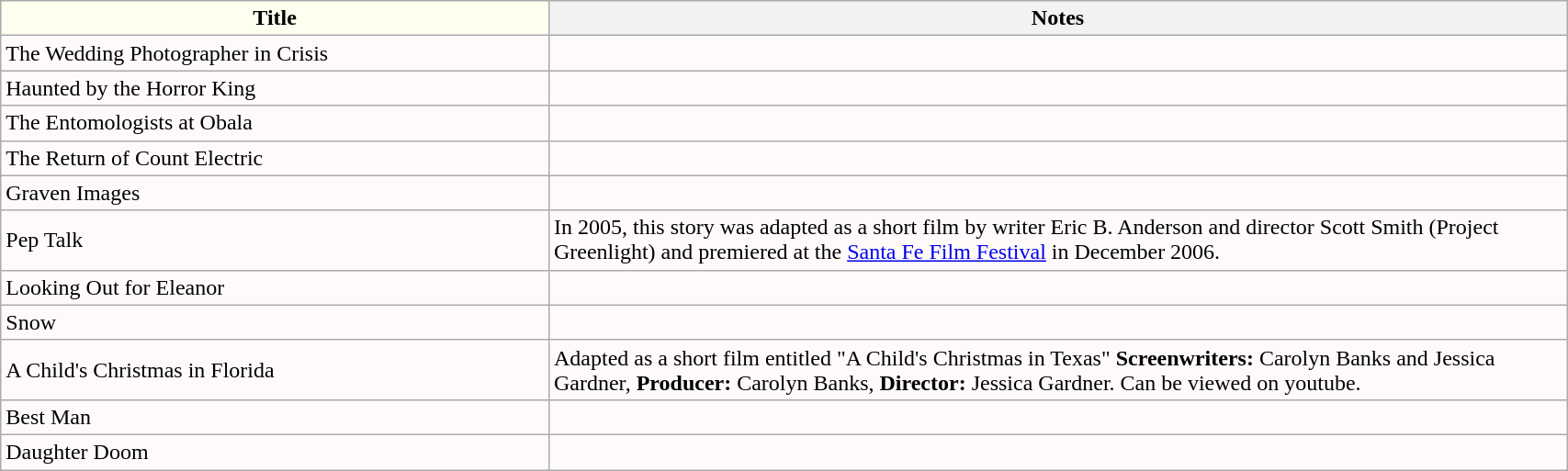<table class=wikitable  style="background:snow" width="90%">
<tr>
<th style="background:ivory; width:35%;">Title</th>
<th>Notes</th>
</tr>
<tr>
<td>The Wedding Photographer in Crisis</td>
<td></td>
</tr>
<tr>
<td>Haunted by the Horror King</td>
<td></td>
</tr>
<tr>
<td>The Entomologists at Obala</td>
<td></td>
</tr>
<tr>
<td>The Return of Count Electric</td>
<td></td>
</tr>
<tr>
<td>Graven Images</td>
<td></td>
</tr>
<tr>
<td>Pep Talk</td>
<td>In 2005, this story was adapted as a short film by writer Eric B. Anderson and director Scott Smith (Project Greenlight) and premiered at the <a href='#'>Santa Fe Film Festival</a> in December 2006.</td>
</tr>
<tr>
<td>Looking Out for Eleanor</td>
<td></td>
</tr>
<tr>
<td>Snow</td>
<td></td>
</tr>
<tr>
<td>A Child's Christmas in Florida</td>
<td>Adapted as a short film entitled "A Child's Christmas in Texas"   <strong>Screenwriters:</strong> Carolyn Banks and Jessica Gardner, <strong>Producer:</strong> Carolyn Banks, <strong>Director:</strong> Jessica Gardner. Can be viewed on youtube.</td>
</tr>
<tr>
<td>Best Man</td>
<td></td>
</tr>
<tr>
<td>Daughter Doom</td>
<td></td>
</tr>
</table>
